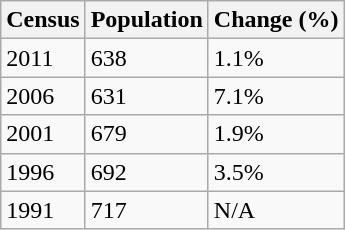<table class="wikitable">
<tr>
<th>Census</th>
<th>Population</th>
<th>Change (%)</th>
</tr>
<tr>
<td>2011</td>
<td>638</td>
<td> 1.1%</td>
</tr>
<tr>
<td>2006</td>
<td>631</td>
<td> 7.1%</td>
</tr>
<tr>
<td>2001</td>
<td>679</td>
<td> 1.9%</td>
</tr>
<tr>
<td>1996</td>
<td>692</td>
<td> 3.5%</td>
</tr>
<tr>
<td>1991</td>
<td>717</td>
<td>N/A</td>
</tr>
</table>
